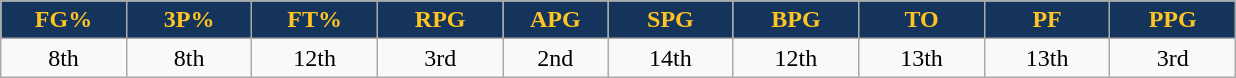<table class="wikitable sortable" style="text-align:center;">
<tr>
<th style="background:#14345b; color:#ffc322; width:6%;">FG%</th>
<th style="background:#14345b; color:#ffc322; width:6%;">3P%</th>
<th style="background:#14345b; color:#ffc322; width:6%;">FT%</th>
<th style="background:#14345b; color:#ffc322; width:6%;">RPG</th>
<th style="background:#14345b; color:#ffc322; width:5%;">APG</th>
<th style="background:#14345b; color:#ffc322; width:6%;">SPG</th>
<th style="background:#14345b; color:#ffc322; width:6%;">BPG</th>
<th style="background:#14345b; color:#ffc322; width:6%;">TO</th>
<th style="background:#14345b; color:#ffc322; width:6%;">PF</th>
<th style="background:#14345b; color:#ffc322; width:6%;">PPG</th>
</tr>
<tr>
<td>8th</td>
<td>8th</td>
<td>12th</td>
<td>3rd</td>
<td>2nd</td>
<td>14th</td>
<td>12th</td>
<td>13th</td>
<td>13th</td>
<td>3rd</td>
</tr>
</table>
